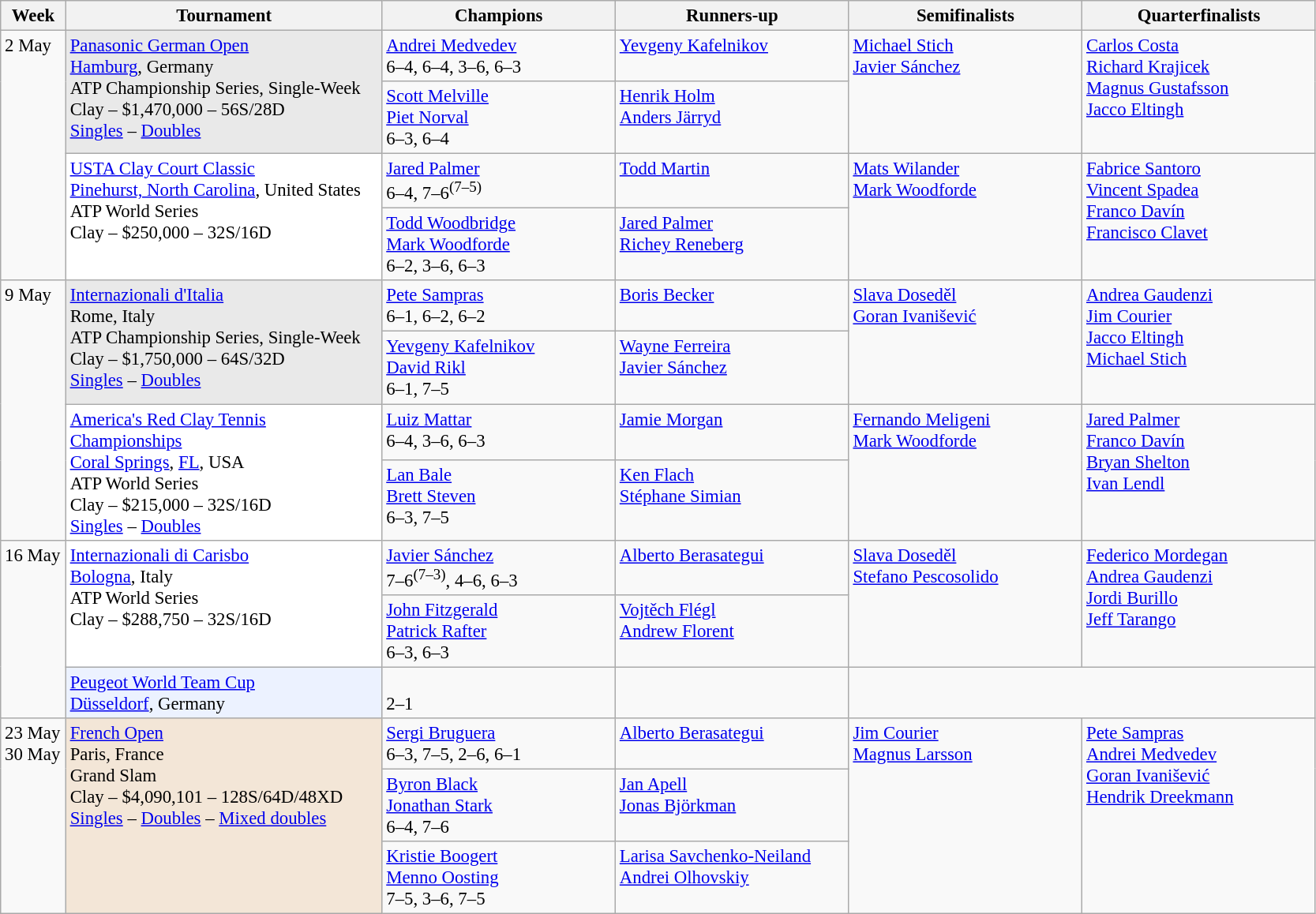<table class=wikitable style=font-size:95%>
<tr>
<th style="width:48px;">Week</th>
<th style="width:260px;">Tournament</th>
<th style="width:190px;">Champions</th>
<th style="width:190px;">Runners-up</th>
<th style="width:190px;">Semifinalists</th>
<th style="width:190px;">Quarterfinalists</th>
</tr>
<tr valign=top>
<td rowspan=4>2 May</td>
<td bgcolor="#E9E9E9" rowspan=2><a href='#'>Panasonic German Open</a><br><a href='#'>Hamburg</a>, Germany<br>ATP Championship Series, Single-Week<br>Clay – $1,470,000 – 56S/28D <br> <a href='#'>Singles</a> – <a href='#'>Doubles</a></td>
<td> <a href='#'>Andrei Medvedev</a><br> 6–4, 6–4, 3–6, 6–3</td>
<td> <a href='#'>Yevgeny Kafelnikov</a></td>
<td rowspan=2> <a href='#'>Michael Stich</a><br> <a href='#'>Javier Sánchez</a></td>
<td rowspan=2> <a href='#'>Carlos Costa</a><br> <a href='#'>Richard Krajicek</a><br> <a href='#'>Magnus Gustafsson</a><br> <a href='#'>Jacco Eltingh</a></td>
</tr>
<tr valign=top>
<td> <a href='#'>Scott Melville</a><br> <a href='#'>Piet Norval</a><br> 6–3, 6–4</td>
<td> <a href='#'>Henrik Holm</a><br> <a href='#'>Anders Järryd</a></td>
</tr>
<tr valign=top>
<td style="background:#FFF;" rowspan=2><a href='#'>USTA Clay Court Classic</a><br> <a href='#'>Pinehurst, North Carolina</a>, United States<br>ATP World Series<br>Clay – $250,000 – 32S/16D</td>
<td> <a href='#'>Jared Palmer</a><br> 6–4, 7–6<sup>(7–5)</sup></td>
<td> <a href='#'>Todd Martin</a></td>
<td rowspan=2> <a href='#'>Mats Wilander</a><br> <a href='#'>Mark Woodforde</a></td>
<td rowspan=2> <a href='#'>Fabrice Santoro</a><br> <a href='#'>Vincent Spadea</a><br> <a href='#'>Franco Davín</a><br> <a href='#'>Francisco Clavet</a></td>
</tr>
<tr valign=top>
<td> <a href='#'>Todd Woodbridge</a><br> <a href='#'>Mark Woodforde</a><br> 6–2, 3–6, 6–3</td>
<td> <a href='#'>Jared Palmer</a><br> <a href='#'>Richey Reneberg</a></td>
</tr>
<tr valign=top>
<td rowspan=4>9 May</td>
<td bgcolor="#E9E9E9" rowspan=2><a href='#'>Internazionali d'Italia</a><br> Rome, Italy<br>ATP Championship Series, Single-Week<br>Clay – $1,750,000 – 64S/32D <br> <a href='#'>Singles</a> – <a href='#'>Doubles</a></td>
<td> <a href='#'>Pete Sampras</a><br> 6–1, 6–2, 6–2</td>
<td> <a href='#'>Boris Becker</a></td>
<td rowspan=2> <a href='#'>Slava Doseděl</a><br> <a href='#'>Goran Ivanišević</a></td>
<td rowspan=2> <a href='#'>Andrea Gaudenzi</a><br> <a href='#'>Jim Courier</a><br> <a href='#'>Jacco Eltingh</a><br> <a href='#'>Michael Stich</a></td>
</tr>
<tr valign=top>
<td> <a href='#'>Yevgeny Kafelnikov</a><br> <a href='#'>David Rikl</a><br> 6–1, 7–5</td>
<td> <a href='#'>Wayne Ferreira</a><br> <a href='#'>Javier Sánchez</a></td>
</tr>
<tr valign=top>
<td style="background:#FFF;" rowspan=2><a href='#'>America's Red Clay Tennis Championships</a><br> <a href='#'>Coral Springs</a>, <a href='#'>FL</a>, USA<br>ATP World Series<br>Clay – $215,000 – 32S/16D <br> <a href='#'>Singles</a> – <a href='#'>Doubles</a></td>
<td> <a href='#'>Luiz Mattar</a><br> 6–4, 3–6, 6–3</td>
<td> <a href='#'>Jamie Morgan</a></td>
<td rowspan=2> <a href='#'>Fernando Meligeni</a><br> <a href='#'>Mark Woodforde</a></td>
<td rowspan=2> <a href='#'>Jared Palmer</a><br> <a href='#'>Franco Davín</a><br> <a href='#'>Bryan Shelton</a><br> <a href='#'>Ivan Lendl</a></td>
</tr>
<tr valign=top>
<td> <a href='#'>Lan Bale</a><br> <a href='#'>Brett Steven</a><br> 6–3, 7–5</td>
<td> <a href='#'>Ken Flach</a><br> <a href='#'>Stéphane Simian</a></td>
</tr>
<tr valign=top>
<td rowspan=3>16 May</td>
<td style="background:#FFF;" rowspan=2><a href='#'>Internazionali di Carisbo</a><br> <a href='#'>Bologna</a>, Italy<br>ATP World Series<br>Clay – $288,750 – 32S/16D</td>
<td> <a href='#'>Javier Sánchez</a><br> 7–6<sup>(7–3)</sup>, 4–6, 6–3</td>
<td> <a href='#'>Alberto Berasategui</a></td>
<td rowspan=2> <a href='#'>Slava Doseděl</a><br> <a href='#'>Stefano Pescosolido</a></td>
<td rowspan=2> <a href='#'>Federico Mordegan</a><br> <a href='#'>Andrea Gaudenzi</a><br> <a href='#'>Jordi Burillo</a><br> <a href='#'>Jeff Tarango</a></td>
</tr>
<tr valign=top>
<td> <a href='#'>John Fitzgerald</a><br> <a href='#'>Patrick Rafter</a><br> 6–3, 6–3</td>
<td> <a href='#'>Vojtěch Flégl</a><br> <a href='#'>Andrew Florent</a></td>
</tr>
<tr valign=top>
<td bgcolor="#ECF2FF" rowspan=1><a href='#'>Peugeot World Team Cup</a><br> <a href='#'>Düsseldorf</a>, Germany</td>
<td><br> 2–1</td>
<td></td>
</tr>
<tr valign=top>
<td rowspan=3>23 May<br>30 May</td>
<td bgcolor="#F3E6D7" rowspan=3><a href='#'>French Open</a><br> Paris, France<br>Grand Slam<br>Clay – $4,090,101 – 128S/64D/48XD <br> <a href='#'>Singles</a> – <a href='#'>Doubles</a> – <a href='#'>Mixed doubles</a></td>
<td> <a href='#'>Sergi Bruguera</a><br>6–3, 7–5, 2–6, 6–1</td>
<td> <a href='#'>Alberto Berasategui</a></td>
<td rowspan=3> <a href='#'>Jim Courier</a> <br>  <a href='#'>Magnus Larsson</a></td>
<td rowspan=3> <a href='#'>Pete Sampras</a> <br>  <a href='#'>Andrei Medvedev</a> <br>  <a href='#'>Goran Ivanišević</a> <br>  <a href='#'>Hendrik Dreekmann</a></td>
</tr>
<tr valign=top>
<td> <a href='#'>Byron Black</a><br> <a href='#'>Jonathan Stark</a><br> 6–4, 7–6</td>
<td> <a href='#'>Jan Apell</a><br> <a href='#'>Jonas Björkman</a></td>
</tr>
<tr valign=top>
<td> <a href='#'>Kristie Boogert</a><br> <a href='#'>Menno Oosting</a><br> 7–5, 3–6, 7–5</td>
<td> <a href='#'>Larisa Savchenko-Neiland</a><br> <a href='#'>Andrei Olhovskiy</a></td>
</tr>
</table>
